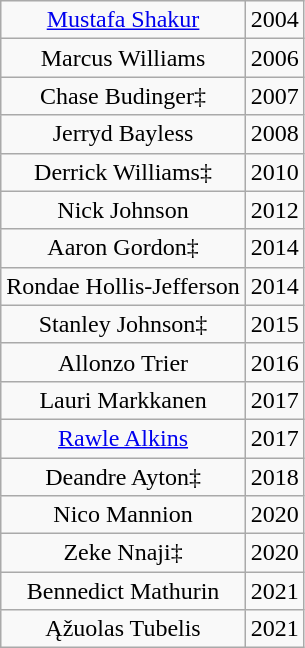<table class="wikitable" style="text-align:center;">
<tr>
<td><a href='#'>Mustafa Shakur</a></td>
<td>2004</td>
</tr>
<tr>
<td>Marcus Williams</td>
<td>2006</td>
</tr>
<tr>
<td>Chase Budinger‡</td>
<td>2007</td>
</tr>
<tr>
<td>Jerryd Bayless</td>
<td>2008</td>
</tr>
<tr>
<td>Derrick Williams‡</td>
<td>2010</td>
</tr>
<tr>
<td>Nick Johnson</td>
<td>2012</td>
</tr>
<tr>
<td>Aaron Gordon‡</td>
<td>2014</td>
</tr>
<tr>
<td>Rondae Hollis-Jefferson</td>
<td>2014</td>
</tr>
<tr>
<td>Stanley Johnson‡</td>
<td>2015</td>
</tr>
<tr>
<td>Allonzo Trier</td>
<td>2016</td>
</tr>
<tr>
<td>Lauri Markkanen</td>
<td>2017</td>
</tr>
<tr>
<td><a href='#'>Rawle Alkins</a></td>
<td>2017</td>
</tr>
<tr>
<td>Deandre Ayton‡</td>
<td>2018</td>
</tr>
<tr>
<td>Nico Mannion</td>
<td>2020</td>
</tr>
<tr>
<td>Zeke Nnaji‡</td>
<td>2020</td>
</tr>
<tr>
<td>Bennedict Mathurin</td>
<td>2021</td>
</tr>
<tr>
<td>Ąžuolas Tubelis</td>
<td>2021</td>
</tr>
</table>
